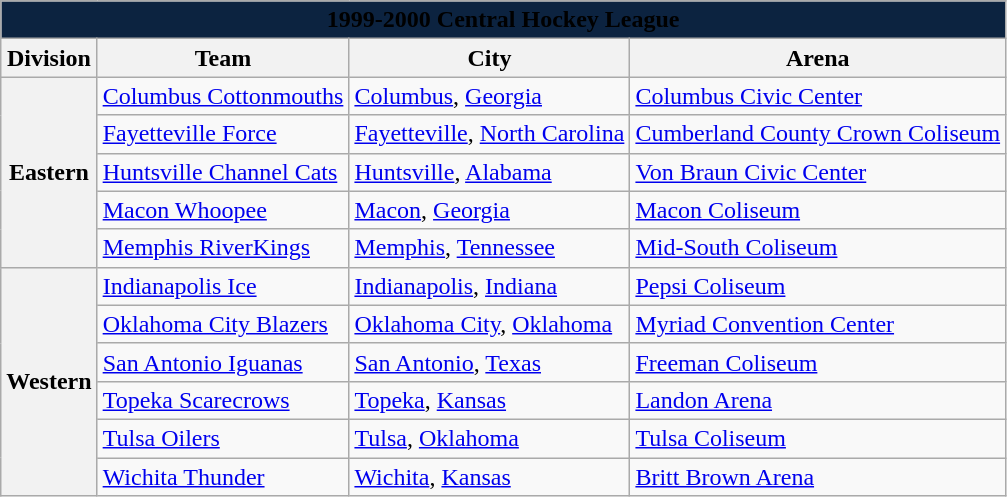<table class="wikitable" style="width:auto">
<tr>
<td bgcolor="#0C2340" align="center" colspan="5"><strong><span>1999-2000 Central Hockey League</span></strong></td>
</tr>
<tr>
<th>Division</th>
<th>Team</th>
<th>City</th>
<th>Arena</th>
</tr>
<tr>
<th rowspan="5">Eastern</th>
<td><a href='#'>Columbus Cottonmouths</a></td>
<td><a href='#'>Columbus</a>, <a href='#'>Georgia</a></td>
<td><a href='#'>Columbus Civic Center</a></td>
</tr>
<tr>
<td><a href='#'>Fayetteville Force</a></td>
<td><a href='#'>Fayetteville</a>, <a href='#'>North Carolina</a></td>
<td><a href='#'>Cumberland County Crown Coliseum</a></td>
</tr>
<tr>
<td><a href='#'>Huntsville Channel Cats</a></td>
<td><a href='#'>Huntsville</a>, <a href='#'>Alabama</a></td>
<td><a href='#'>Von Braun Civic Center</a></td>
</tr>
<tr>
<td><a href='#'>Macon Whoopee</a></td>
<td><a href='#'>Macon</a>, <a href='#'>Georgia</a></td>
<td><a href='#'>Macon Coliseum</a></td>
</tr>
<tr>
<td><a href='#'>Memphis RiverKings</a></td>
<td><a href='#'>Memphis</a>, <a href='#'>Tennessee</a></td>
<td><a href='#'>Mid-South Coliseum</a></td>
</tr>
<tr>
<th rowspan="6">Western</th>
<td><a href='#'>Indianapolis Ice</a></td>
<td><a href='#'>Indianapolis</a>, <a href='#'>Indiana</a></td>
<td><a href='#'>Pepsi Coliseum</a></td>
</tr>
<tr>
<td><a href='#'>Oklahoma City Blazers</a></td>
<td><a href='#'>Oklahoma City</a>, <a href='#'>Oklahoma</a></td>
<td><a href='#'>Myriad Convention Center</a></td>
</tr>
<tr>
<td><a href='#'>San Antonio Iguanas</a></td>
<td><a href='#'>San Antonio</a>, <a href='#'>Texas</a></td>
<td><a href='#'>Freeman Coliseum</a></td>
</tr>
<tr>
<td><a href='#'>Topeka Scarecrows</a></td>
<td><a href='#'>Topeka</a>, <a href='#'>Kansas</a></td>
<td><a href='#'>Landon Arena</a></td>
</tr>
<tr>
<td><a href='#'>Tulsa Oilers</a></td>
<td><a href='#'>Tulsa</a>, <a href='#'>Oklahoma</a></td>
<td><a href='#'>Tulsa Coliseum</a></td>
</tr>
<tr>
<td><a href='#'>Wichita Thunder</a></td>
<td><a href='#'>Wichita</a>, <a href='#'>Kansas</a></td>
<td><a href='#'>Britt Brown Arena</a></td>
</tr>
</table>
